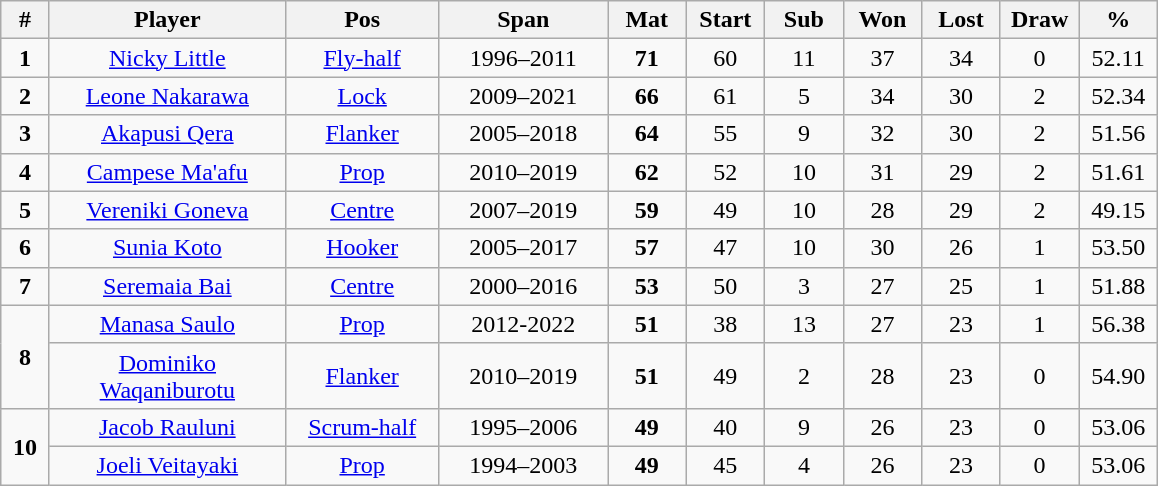<table class="wikitable" style="font-size100%; text-align:center;">
<tr>
<th style="width:25px;">#</th>
<th style="width:150px;">Player</th>
<th style="width:95px;">Pos</th>
<th style="width:105px;">Span</th>
<th style="width:45px;">Mat</th>
<th style="width:45px;">Start</th>
<th style="width:45px;">Sub</th>
<th style="width:45px;">Won</th>
<th style="width:45px;">Lost</th>
<th style="width:45px;">Draw</th>
<th style="width:45px;">%</th>
</tr>
<tr>
<td><strong>1</strong></td>
<td><a href='#'>Nicky Little</a></td>
<td><a href='#'>Fly-half</a></td>
<td>1996–2011</td>
<td><strong>71</strong></td>
<td>60</td>
<td>11</td>
<td>37</td>
<td>34</td>
<td>0</td>
<td>52.11</td>
</tr>
<tr>
<td><strong>2</strong></td>
<td><a href='#'>Leone Nakarawa</a></td>
<td><a href='#'>Lock</a></td>
<td>2009–2021</td>
<td><strong>66</strong></td>
<td>61</td>
<td>5</td>
<td>34</td>
<td>30</td>
<td>2</td>
<td>52.34</td>
</tr>
<tr>
<td><strong>3</strong></td>
<td><a href='#'>Akapusi Qera</a></td>
<td><a href='#'>Flanker</a></td>
<td>2005–2018</td>
<td><strong>64</strong></td>
<td>55</td>
<td>9</td>
<td>32</td>
<td>30</td>
<td>2</td>
<td>51.56</td>
</tr>
<tr>
<td><strong>4</strong></td>
<td><a href='#'>Campese Ma'afu</a></td>
<td><a href='#'>Prop</a></td>
<td>2010–2019</td>
<td><strong>62</strong></td>
<td>52</td>
<td>10</td>
<td>31</td>
<td>29</td>
<td>2</td>
<td>51.61</td>
</tr>
<tr>
<td><strong>5</strong></td>
<td><a href='#'>Vereniki Goneva</a></td>
<td><a href='#'>Centre</a></td>
<td>2007–2019</td>
<td><strong>59</strong></td>
<td>49</td>
<td>10</td>
<td>28</td>
<td>29</td>
<td>2</td>
<td>49.15</td>
</tr>
<tr>
<td><strong>6</strong></td>
<td><a href='#'>Sunia Koto</a></td>
<td><a href='#'>Hooker</a></td>
<td>2005–2017</td>
<td><strong>57</strong></td>
<td>47</td>
<td>10</td>
<td>30</td>
<td>26</td>
<td>1</td>
<td>53.50</td>
</tr>
<tr>
<td><strong>7</strong></td>
<td><a href='#'>Seremaia Bai</a></td>
<td><a href='#'>Centre</a></td>
<td>2000–2016</td>
<td><strong>53</strong></td>
<td>50</td>
<td>3</td>
<td>27</td>
<td>25</td>
<td>1</td>
<td>51.88</td>
</tr>
<tr>
<td rowspan=2><strong>8</strong></td>
<td><a href='#'>Manasa Saulo</a></td>
<td><a href='#'>Prop</a></td>
<td>2012-2022</td>
<td><strong>51</strong></td>
<td>38</td>
<td>13</td>
<td>27</td>
<td>23</td>
<td>1</td>
<td>56.38</td>
</tr>
<tr>
<td><a href='#'>Dominiko Waqaniburotu</a></td>
<td><a href='#'>Flanker</a></td>
<td>2010–2019</td>
<td><strong>51</strong></td>
<td>49</td>
<td>2</td>
<td>28</td>
<td>23</td>
<td>0</td>
<td>54.90</td>
</tr>
<tr>
<td rowspan=2><strong>10</strong></td>
<td><a href='#'>Jacob Rauluni</a></td>
<td><a href='#'>Scrum-half</a></td>
<td>1995–2006</td>
<td><strong>49</strong></td>
<td>40</td>
<td>9</td>
<td>26</td>
<td>23</td>
<td>0</td>
<td>53.06</td>
</tr>
<tr>
<td><a href='#'>Joeli Veitayaki</a></td>
<td><a href='#'>Prop</a></td>
<td>1994–2003</td>
<td><strong>49</strong></td>
<td>45</td>
<td>4</td>
<td>26</td>
<td>23</td>
<td>0</td>
<td>53.06</td>
</tr>
</table>
